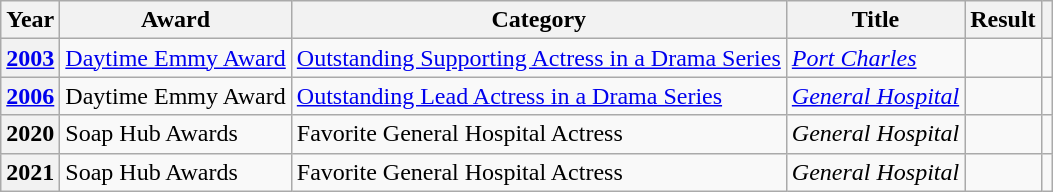<table class="wikitable sortable plainrowheaders">
<tr>
<th scope="col">Year</th>
<th scope="col">Award</th>
<th scope="col">Category</th>
<th scope="col">Title</th>
<th scope="col">Result</th>
<th scope="col" class="unsortable"></th>
</tr>
<tr>
<th scope="row"><a href='#'>2003</a></th>
<td><a href='#'>Daytime Emmy Award</a></td>
<td><a href='#'>Outstanding Supporting Actress in a Drama Series</a></td>
<td><em><a href='#'>Port Charles</a></em></td>
<td></td>
<td></td>
</tr>
<tr>
<th scope="row"><a href='#'>2006</a></th>
<td>Daytime Emmy Award</td>
<td><a href='#'>Outstanding Lead Actress in a Drama Series</a></td>
<td><em><a href='#'>General Hospital</a></em></td>
<td></td>
<td></td>
</tr>
<tr>
<th scope="row">2020</th>
<td>Soap Hub Awards</td>
<td>Favorite General Hospital Actress</td>
<td><em>General Hospital</em></td>
<td></td>
<td></td>
</tr>
<tr>
<th scope="row">2021</th>
<td>Soap Hub Awards</td>
<td>Favorite General Hospital Actress</td>
<td><em>General Hospital</em></td>
<td></td>
<td></td>
</tr>
</table>
